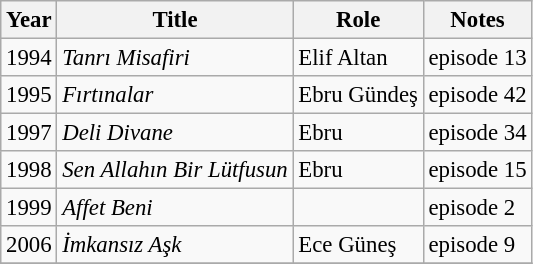<table class="wikitable" style="font-size: 95%;">
<tr>
<th>Year</th>
<th>Title</th>
<th>Role</th>
<th>Notes</th>
</tr>
<tr>
<td>1994</td>
<td><em>Tanrı Misafiri</em></td>
<td>Elif Altan</td>
<td>episode 13 <br></td>
</tr>
<tr>
<td>1995</td>
<td><em>Fırtınalar</em></td>
<td>Ebru Gündeş</td>
<td>episode 42</td>
</tr>
<tr>
<td>1997</td>
<td><em>Deli Divane</em></td>
<td>Ebru</td>
<td>episode 34</td>
</tr>
<tr>
<td>1998</td>
<td><em>Sen Allahın Bir Lütfusun</em></td>
<td>Ebru</td>
<td>episode 15<br></td>
</tr>
<tr>
<td>1999</td>
<td><em>Affet Beni</em></td>
<td></td>
<td>episode 2<br></td>
</tr>
<tr>
<td>2006</td>
<td><em>İmkansız Aşk</em></td>
<td>Ece Güneş</td>
<td>episode 9</td>
</tr>
<tr>
</tr>
</table>
